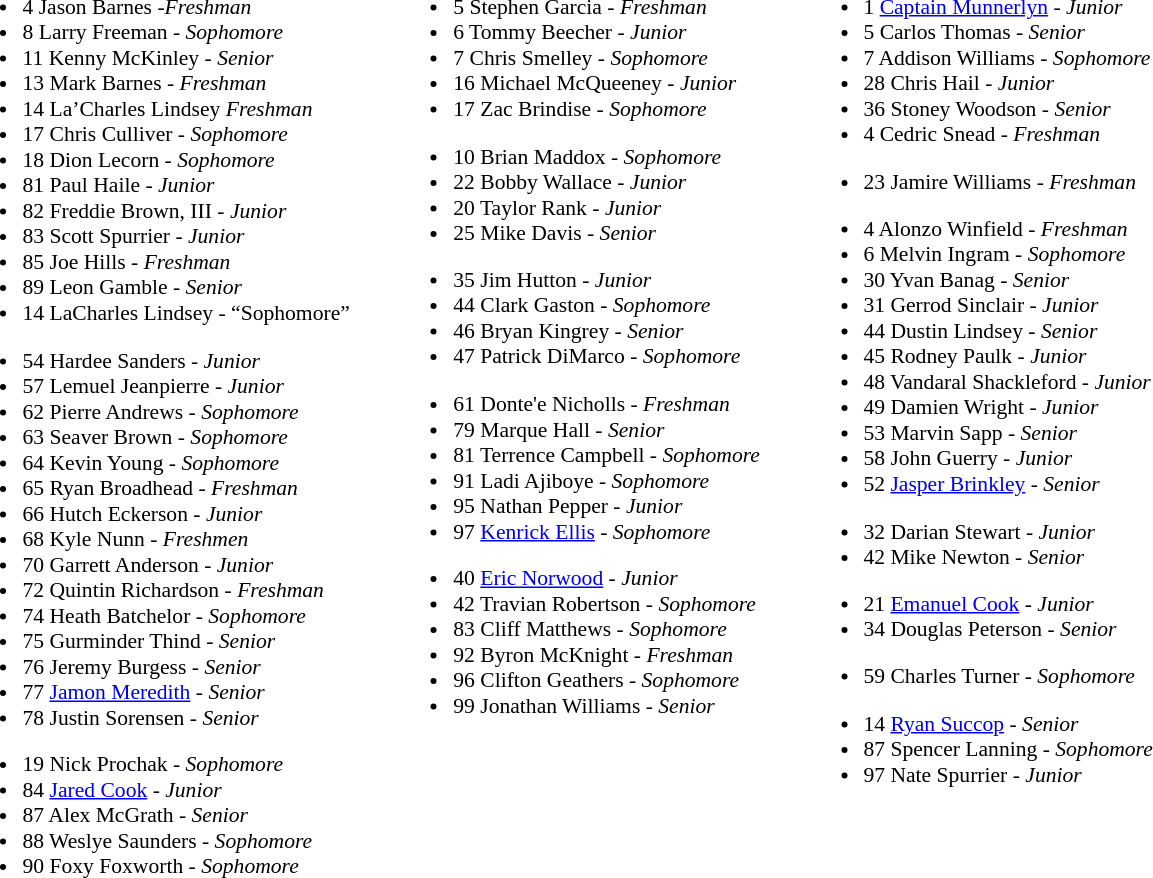<table class="toccolours" style="border-collapse:collapse; font-size:90%;">
<tr>
<td></td>
</tr>
<tr>
<td valign="top"><br><ul><li>4 Jason Barnes -<em>Freshman</em></li><li>8 Larry Freeman - <em>Sophomore</em></li><li>11 Kenny McKinley - <em>Senior</em></li><li>13 Mark Barnes - <em>Freshman</em></li><li>14 La’Charles Lindsey <em>Freshman</em></li><li>17 Chris Culliver - <em>Sophomore</em></li><li>18 Dion Lecorn - <em>Sophomore</em></li><li>81 Paul Haile - <em>Junior</em></li><li>82 Freddie Brown, III - <em>Junior</em></li><li>83 Scott Spurrier - <em>Junior</em></li><li>85 Joe Hills - <em>Freshman</em></li><li>89 Leon Gamble - <em>Senior</em></li><li>14 LaCharles Lindsey - “Sophomore”</li></ul><ul><li>54 Hardee Sanders - <em>Junior</em></li><li>57 Lemuel Jeanpierre - <em>Junior</em></li><li>62 Pierre Andrews - <em>Sophomore</em></li><li>63 Seaver Brown - <em>Sophomore</em></li><li>64 Kevin Young - <em>Sophomore</em></li><li>65 Ryan Broadhead - <em>Freshman</em></li><li>66 Hutch Eckerson - <em>Junior</em></li><li>68 Kyle Nunn  - <em>Freshmen</em></li><li>70 Garrett Anderson - <em>Junior</em></li><li>72 Quintin Richardson - <em>Freshman</em></li><li>74 Heath Batchelor - <em>Sophomore</em></li><li>75 Gurminder Thind - <em>Senior</em></li><li>76 Jeremy Burgess - <em>Senior</em></li><li>77 <a href='#'>Jamon Meredith</a> - <em>Senior</em></li><li>78 Justin Sorensen - <em>Senior</em></li></ul><ul><li>19 Nick Prochak - <em>Sophomore</em></li><li>84 <a href='#'>Jared Cook</a> - <em>Junior</em></li><li>87 Alex McGrath - <em>Senior</em></li><li>88 Weslye Saunders - <em>Sophomore</em></li><li>90 Foxy Foxworth - <em>Sophomore</em></li></ul></td>
<td width="25"> </td>
<td valign="top"><br><ul><li>5 Stephen Garcia - <em>Freshman</em></li><li>6 Tommy Beecher - <em>Junior</em></li><li>7 Chris Smelley - <em>Sophomore</em></li><li>16 Michael McQueeney - <em>Junior</em></li><li>17 Zac Brindise - <em>Sophomore</em></li></ul><ul><li>10 Brian Maddox - <em>Sophomore</em></li><li>22 Bobby Wallace - <em>Junior</em></li><li>20 Taylor Rank - <em>Junior</em></li><li>25 Mike Davis - <em>Senior</em></li></ul><ul><li>35 Jim Hutton - <em>Junior</em></li><li>44 Clark Gaston - <em>Sophomore</em></li><li>46 Bryan Kingrey - <em>Senior</em></li><li>47 Patrick DiMarco - <em>Sophomore</em></li></ul><ul><li>61 Donte'e Nicholls - <em>Freshman</em></li><li>79 Marque Hall - <em>Senior</em></li><li>81 Terrence Campbell - <em>Sophomore</em></li><li>91 Ladi Ajiboye - <em>Sophomore</em></li><li>95 Nathan Pepper - <em>Junior</em></li><li>97 <a href='#'>Kenrick Ellis</a> - <em>Sophomore</em></li></ul><ul><li>40 <a href='#'>Eric Norwood</a> - <em>Junior</em></li><li>42 Travian Robertson - <em>Sophomore</em></li><li>83 Cliff Matthews - <em>Sophomore</em></li><li>92 Byron McKnight - <em>Freshman</em></li><li>96 Clifton Geathers - <em>Sophomore</em></li><li>99 Jonathan Williams - <em>Senior</em></li></ul></td>
<td width="25"> </td>
<td valign="top"><br><ul><li>1 <a href='#'>Captain Munnerlyn</a> - <em>Junior</em></li><li>5 Carlos Thomas - <em>Senior</em></li><li>7 Addison Williams - <em>Sophomore</em></li><li>28 Chris Hail - <em>Junior</em></li><li>36 Stoney Woodson - <em>Senior</em></li><li>4  Cedric Snead - <em>Freshman</em></li></ul><ul><li>23 Jamire Williams - <em>Freshman</em></li></ul><ul><li>4 Alonzo Winfield - <em>Freshman</em></li><li>6 Melvin Ingram - <em>Sophomore</em></li><li>30 Yvan Banag - <em>Senior</em></li><li>31 Gerrod Sinclair - <em>Junior</em></li><li>44 Dustin Lindsey - <em>Senior</em></li><li>45 Rodney Paulk - <em>Junior</em></li><li>48 Vandaral Shackleford - <em>Junior</em></li><li>49 Damien Wright - <em>Junior</em></li><li>53 Marvin Sapp - <em>Senior</em></li><li>58 John Guerry - <em>Junior</em></li><li>52 <a href='#'>Jasper Brinkley</a> - <em>Senior</em></li></ul><ul><li>32 Darian Stewart - <em>Junior</em></li><li>42 Mike Newton - <em>Senior</em></li></ul><ul><li>21 <a href='#'>Emanuel Cook</a> - <em>Junior</em></li><li>34 Douglas Peterson - <em>Senior</em></li></ul><ul><li>59 Charles Turner - <em>Sophomore</em></li></ul><ul><li>14 <a href='#'>Ryan Succop</a> - <em>Senior</em></li><li>87 Spencer Lanning - <em>Sophomore</em></li><li>97 Nate Spurrier - <em>Junior</em></li></ul></td>
</tr>
</table>
